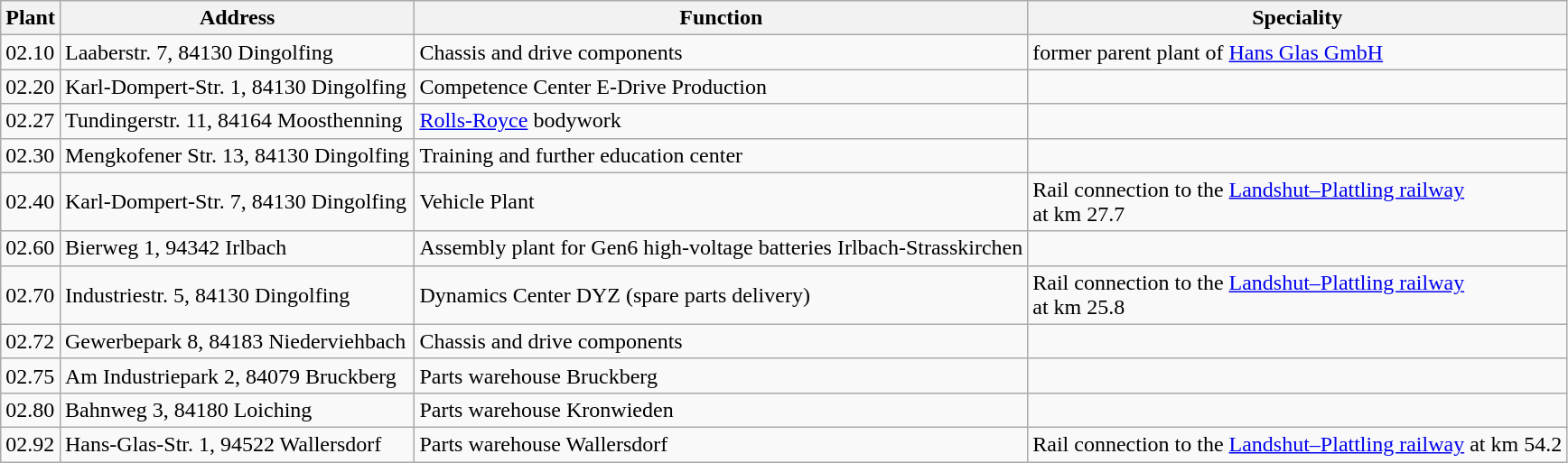<table class="wikitable">
<tr>
<th>Plant</th>
<th>Address</th>
<th>Function</th>
<th>Speciality</th>
</tr>
<tr>
<td>02.10</td>
<td>Laaberstr. 7, 84130 Dingolfing</td>
<td>Chassis and drive components</td>
<td>former parent plant of <a href='#'>Hans Glas GmbH</a></td>
</tr>
<tr>
<td>02.20</td>
<td>Karl-Dompert-Str. 1, 84130 Dingolfing</td>
<td>Competence Center E-Drive Production</td>
<td></td>
</tr>
<tr>
<td>02.27</td>
<td>Tundingerstr. 11, 84164 Moosthenning</td>
<td><a href='#'>Rolls-Royce</a> bodywork</td>
<td></td>
</tr>
<tr>
<td>02.30</td>
<td>Mengkofener Str. 13, 84130 Dingolfing</td>
<td>Training and further education center</td>
<td></td>
</tr>
<tr>
<td>02.40</td>
<td>Karl-Dompert-Str. 7, 84130 Dingolfing</td>
<td>Vehicle Plant</td>
<td>Rail connection to the <a href='#'>Landshut–Plattling railway</a><br>at km 27.7</td>
</tr>
<tr>
<td>02.60</td>
<td>Bierweg 1, 94342 Irlbach</td>
<td>Assembly plant for Gen6 high-voltage batteries Irlbach-Strasskirchen</td>
<td></td>
</tr>
<tr>
<td>02.70</td>
<td>Industriestr. 5, 84130 Dingolfing</td>
<td>Dynamics Center DYZ (spare parts delivery)</td>
<td>Rail connection to the <a href='#'>Landshut–Plattling railway</a><br>at km 25.8</td>
</tr>
<tr>
<td>02.72</td>
<td>Gewerbepark 8, 84183 Niederviehbach</td>
<td>Chassis and drive components</td>
<td></td>
</tr>
<tr>
<td>02.75</td>
<td>Am Industriepark 2, 84079 Bruckberg</td>
<td>Parts warehouse Bruckberg</td>
<td></td>
</tr>
<tr>
<td>02.80</td>
<td>Bahnweg 3, 84180 Loiching</td>
<td>Parts warehouse Kronwieden</td>
<td></td>
</tr>
<tr>
<td>02.92</td>
<td>Hans-Glas-Str. 1, 94522 Wallersdorf</td>
<td>Parts warehouse Wallersdorf</td>
<td>Rail connection to the <a href='#'>Landshut–Plattling railway</a> at km 54.2</td>
</tr>
</table>
